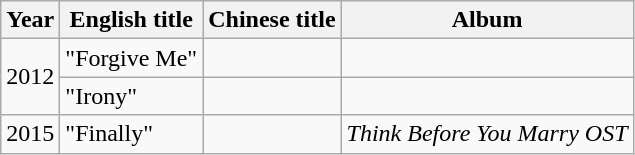<table class="wikitable sortable">
<tr>
<th>Year</th>
<th>English title</th>
<th>Chinese title</th>
<th>Album</th>
</tr>
<tr>
<td rowspan=2>2012</td>
<td>"Forgive Me"</td>
<td></td>
<td></td>
</tr>
<tr>
<td>"Irony"</td>
<td></td>
<td></td>
</tr>
<tr>
<td>2015</td>
<td>"Finally"</td>
<td></td>
<td><em>Think Before You Marry OST</em></td>
</tr>
</table>
